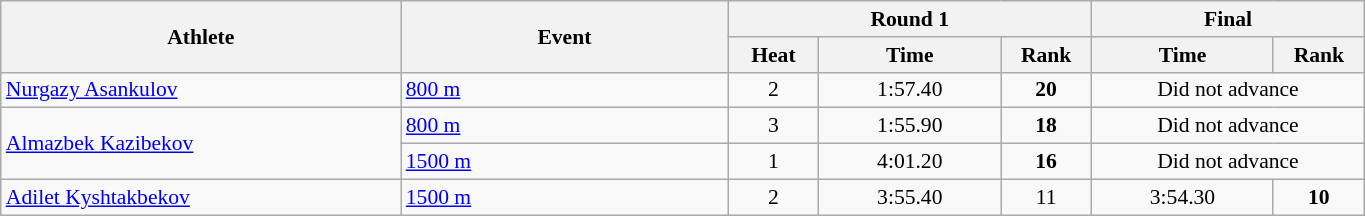<table class="wikitable" width="72%" style="text-align:center; font-size:90%">
<tr>
<th rowspan="2" width="22%">Athlete</th>
<th rowspan="2" width="18%">Event</th>
<th colspan="3" width="20%">Round 1</th>
<th colspan="2" width="15%">Final</th>
</tr>
<tr>
<th width="5%">Heat</th>
<th width="10%">Time</th>
<th>Rank</th>
<th width="10%">Time</th>
<th>Rank</th>
</tr>
<tr>
<td align="left"><a href='#'>Nurgazy Asankulov</a></td>
<td align="left"><a href='#'>800 m</a></td>
<td>2</td>
<td>1:57.40</td>
<td><strong>20</strong></td>
<td colspan=2>Did not advance</td>
</tr>
<tr>
<td rowspan=2; align="left"><a href='#'>Almazbek Kazibekov</a></td>
<td align="left"><a href='#'>800 m</a></td>
<td>3</td>
<td>1:55.90</td>
<td><strong>18</strong></td>
<td colspan=2>Did not advance</td>
</tr>
<tr>
<td align="left"><a href='#'>1500 m</a></td>
<td>1</td>
<td>4:01.20</td>
<td><strong>16</strong></td>
<td colspan=2>Did not advance</td>
</tr>
<tr>
<td align="left"><a href='#'>Adilet Kyshtakbekov</a></td>
<td align="left"><a href='#'>1500 m</a></td>
<td>2</td>
<td>3:55.40 <strong></strong></td>
<td>11 <strong></strong></td>
<td>3:54.30 <strong></strong></td>
<td><strong>10</strong></td>
</tr>
</table>
